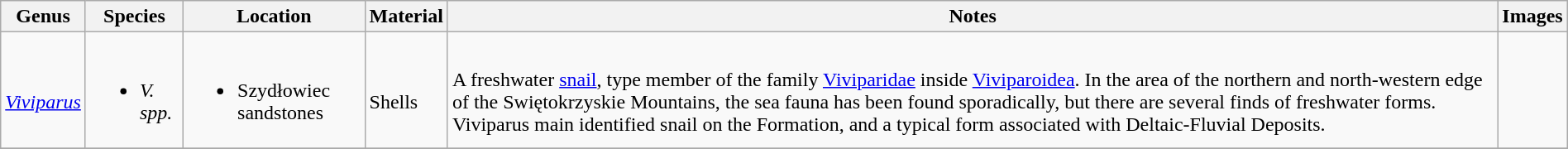<table class="wikitable"  style="margin:auto; width:100%;">
<tr>
<th>Genus</th>
<th>Species</th>
<th>Location</th>
<th>Material</th>
<th>Notes</th>
<th>Images</th>
</tr>
<tr>
<td><br><em><a href='#'>Viviparus</a></em></td>
<td><br><ul><li><em>V. spp.</em></li></ul></td>
<td><br><ul><li>Szydłowiec sandstones</li></ul></td>
<td><br>Shells</td>
<td><br>A freshwater <a href='#'>snail</a>, type member of the family <a href='#'>Viviparidae</a> inside <a href='#'>Viviparoidea</a>. In the area of the northern and north-western edge of the Swiętokrzyskie Mountains, the sea fauna has  been found sporadically, but there are several finds of freshwater forms. Viviparus main identified snail on the Formation, and a typical form associated with Deltaic-Fluvial Deposits.</td>
<td><br></td>
</tr>
<tr>
</tr>
</table>
